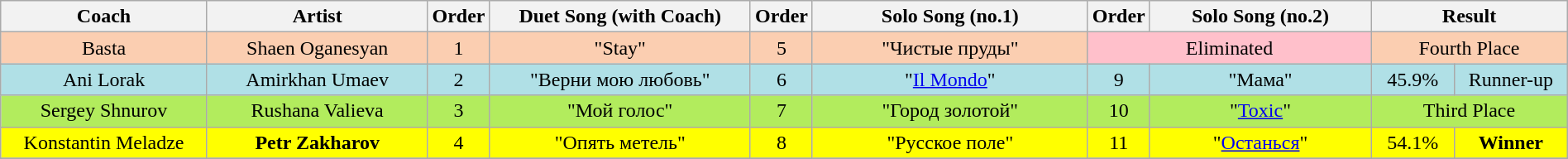<table class="wikitable" style="text-align:center; width:100%;">
<tr>
<th scope="col" width="14%">Coach</th>
<th scope="col" width="15%">Artist</th>
<th scope="col" width="02%">Order</th>
<th scope="col" width="18%">Duet Song (with Coach)</th>
<th scope="col" width="02%">Order</th>
<th scope="col" width="19%">Solo Song (no.1)</th>
<th scope="col" width="02%">Order</th>
<th scope="col" width="15%">Solo Song (no.2)</th>
<th colspan="2" width="14%">Result</th>
</tr>
<tr bgcolor=#FBCEB1>
<td>Basta</td>
<td>Shaen Oganesyan</td>
<td>1</td>
<td>"Stay"</td>
<td>5</td>
<td>"Чистые пруды"</td>
<td colspan=2 style="background:pink;">Eliminated</td>
<td colspan=2>Fourth Place</td>
</tr>
<tr bgcolor=#B0E0E6>
<td>Ani Lorak</td>
<td>Amirkhan Umaev</td>
<td>2</td>
<td>"Верни мою любовь"</td>
<td>6</td>
<td>"<a href='#'>Il Mondo</a>"</td>
<td scope="row">9</td>
<td>"Мама"</td>
<td>45.9%</td>
<td>Runner-up</td>
</tr>
<tr bgcolor=#B2EC5D>
<td>Sergey Shnurov</td>
<td>Rushana Valieva</td>
<td>3</td>
<td style="background:#B2EC5D;">"Мой голос"</td>
<td>7</td>
<td>"Город золотой"</td>
<td>10</td>
<td style="background:#B2EC5D;">"<a href='#'>Toxic</a>"</td>
<td colspan=2>Third Place</td>
</tr>
<tr bgcolor=yellow>
<td>Konstantin Meladze</td>
<td><strong>Petr Zakharov</strong></td>
<td>4</td>
<td style="background:yellow;">"Опять метель"</td>
<td>8</td>
<td>"Русское поле"</td>
<td>11</td>
<td style="background:yellow;">"<a href='#'>Останься</a>"</td>
<td>54.1%</td>
<td><strong>Winner</strong></td>
</tr>
<tr>
</tr>
</table>
